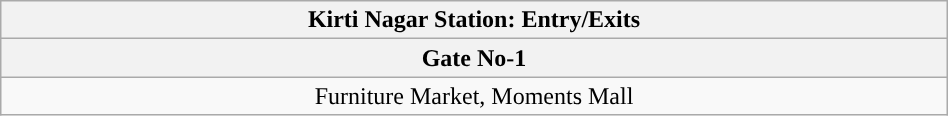<table class="wikitable" style="text-align: center;" width="50%">
<tr>
<th align="center" colspan="2" style="background:#"><span>Kirti Nagar Station: Entry/Exits</span></th>
</tr>
<tr>
<th style="width:50%;">Gate No-1 </th>
</tr>
<tr>
<td>Furniture Market, Moments Mall</td>
</tr>
</table>
